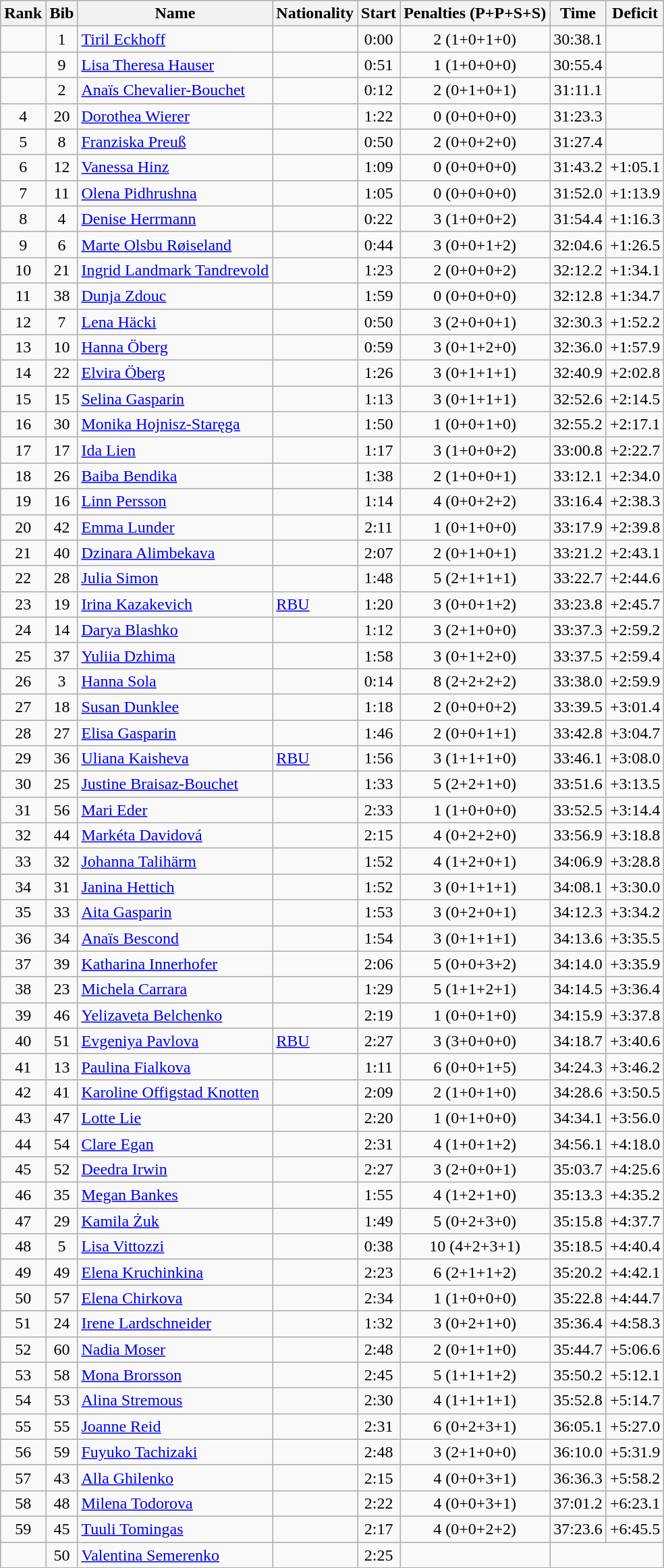<table class="wikitable sortable" style="text-align:center">
<tr>
<th>Rank</th>
<th>Bib</th>
<th>Name</th>
<th>Nationality</th>
<th>Start</th>
<th>Penalties (P+P+S+S)</th>
<th>Time</th>
<th>Deficit</th>
</tr>
<tr>
<td></td>
<td>1</td>
<td align=left><a href='#'>Tiril Eckhoff</a></td>
<td align=left></td>
<td>0:00</td>
<td>2 (1+0+1+0)</td>
<td>30:38.1</td>
<td></td>
</tr>
<tr>
<td></td>
<td>9</td>
<td align=left><a href='#'>Lisa Theresa Hauser</a></td>
<td align=left></td>
<td>0:51</td>
<td>1 (1+0+0+0)</td>
<td>30:55.4</td>
<td></td>
</tr>
<tr>
<td></td>
<td>2</td>
<td align=left><a href='#'>Anaïs Chevalier-Bouchet</a></td>
<td align=left></td>
<td>0:12</td>
<td>2 (0+1+0+1)</td>
<td>31:11.1</td>
<td></td>
</tr>
<tr>
<td>4</td>
<td>20</td>
<td align=left><a href='#'>Dorothea Wierer</a></td>
<td align=left></td>
<td>1:22</td>
<td>0 (0+0+0+0)</td>
<td>31:23.3</td>
<td></td>
</tr>
<tr>
<td>5</td>
<td>8</td>
<td align=left><a href='#'>Franziska Preuß</a></td>
<td align=left></td>
<td>0:50</td>
<td>2 (0+0+2+0)</td>
<td>31:27.4</td>
<td></td>
</tr>
<tr>
<td>6</td>
<td>12</td>
<td align=left><a href='#'>Vanessa Hinz</a></td>
<td align=left></td>
<td>1:09</td>
<td>0 (0+0+0+0)</td>
<td>31:43.2</td>
<td>+1:05.1</td>
</tr>
<tr>
<td>7</td>
<td>11</td>
<td align=left><a href='#'>Olena Pidhrushna</a></td>
<td align=left></td>
<td>1:05</td>
<td>0 (0+0+0+0)</td>
<td>31:52.0</td>
<td>+1:13.9</td>
</tr>
<tr>
<td>8</td>
<td>4</td>
<td align=left><a href='#'>Denise Herrmann</a></td>
<td align=left></td>
<td>0:22</td>
<td>3 (1+0+0+2)</td>
<td>31:54.4</td>
<td>+1:16.3</td>
</tr>
<tr>
<td>9</td>
<td>6</td>
<td align=left><a href='#'>Marte Olsbu Røiseland</a></td>
<td align=left></td>
<td>0:44</td>
<td>3 (0+0+1+2)</td>
<td>32:04.6</td>
<td>+1:26.5</td>
</tr>
<tr>
<td>10</td>
<td>21</td>
<td align=left><a href='#'>Ingrid Landmark Tandrevold</a></td>
<td align=left></td>
<td>1:23</td>
<td>2 (0+0+0+2)</td>
<td>32:12.2</td>
<td>+1:34.1</td>
</tr>
<tr>
<td>11</td>
<td>38</td>
<td align=left><a href='#'>Dunja Zdouc</a></td>
<td align=left></td>
<td>1:59</td>
<td>0 (0+0+0+0)</td>
<td>32:12.8</td>
<td>+1:34.7</td>
</tr>
<tr>
<td>12</td>
<td>7</td>
<td align=left><a href='#'>Lena Häcki</a></td>
<td align=left></td>
<td>0:50</td>
<td>3 (2+0+0+1)</td>
<td>32:30.3</td>
<td>+1:52.2</td>
</tr>
<tr>
<td>13</td>
<td>10</td>
<td align=left><a href='#'>Hanna Öberg</a></td>
<td align=left></td>
<td>0:59</td>
<td>3 (0+1+2+0)</td>
<td>32:36.0</td>
<td>+1:57.9</td>
</tr>
<tr>
<td>14</td>
<td>22</td>
<td align=left><a href='#'>Elvira Öberg</a></td>
<td align=left></td>
<td>1:26</td>
<td>3 (0+1+1+1)</td>
<td>32:40.9</td>
<td>+2:02.8</td>
</tr>
<tr>
<td>15</td>
<td>15</td>
<td align=left><a href='#'>Selina Gasparin</a></td>
<td align=left></td>
<td>1:13</td>
<td>3 (0+1+1+1)</td>
<td>32:52.6</td>
<td>+2:14.5</td>
</tr>
<tr>
<td>16</td>
<td>30</td>
<td align=left><a href='#'>Monika Hojnisz-Staręga</a></td>
<td align=left></td>
<td>1:50</td>
<td>1 (0+0+1+0)</td>
<td>32:55.2</td>
<td>+2:17.1</td>
</tr>
<tr>
<td>17</td>
<td>17</td>
<td align=left><a href='#'>Ida Lien</a></td>
<td align=left></td>
<td>1:17</td>
<td>3 (1+0+0+2)</td>
<td>33:00.8</td>
<td>+2:22.7</td>
</tr>
<tr>
<td>18</td>
<td>26</td>
<td align=left><a href='#'>Baiba Bendika</a></td>
<td align=left></td>
<td>1:38</td>
<td>2 (1+0+0+1)</td>
<td>33:12.1</td>
<td>+2:34.0</td>
</tr>
<tr>
<td>19</td>
<td>16</td>
<td align=left><a href='#'>Linn Persson</a></td>
<td align=left></td>
<td>1:14</td>
<td>4 (0+0+2+2)</td>
<td>33:16.4</td>
<td>+2:38.3</td>
</tr>
<tr>
<td>20</td>
<td>42</td>
<td align=left><a href='#'>Emma Lunder</a></td>
<td align=left></td>
<td>2:11</td>
<td>1 (0+1+0+0)</td>
<td>33:17.9</td>
<td>+2:39.8</td>
</tr>
<tr>
<td>21</td>
<td>40</td>
<td align=left><a href='#'>Dzinara Alimbekava</a></td>
<td align=left></td>
<td>2:07</td>
<td>2 (0+1+0+1)</td>
<td>33:21.2</td>
<td>+2:43.1</td>
</tr>
<tr>
<td>22</td>
<td>28</td>
<td align=left><a href='#'>Julia Simon</a></td>
<td align=left></td>
<td>1:48</td>
<td>5 (2+1+1+1)</td>
<td>33:22.7</td>
<td>+2:44.6</td>
</tr>
<tr>
<td>23</td>
<td>19</td>
<td align=left><a href='#'>Irina Kazakevich</a></td>
<td align=left><a href='#'>RBU</a></td>
<td>1:20</td>
<td>3 (0+0+1+2)</td>
<td>33:23.8</td>
<td>+2:45.7</td>
</tr>
<tr>
<td>24</td>
<td>14</td>
<td align=left><a href='#'>Darya Blashko</a></td>
<td align=left></td>
<td>1:12</td>
<td>3 (2+1+0+0)</td>
<td>33:37.3</td>
<td>+2:59.2</td>
</tr>
<tr>
<td>25</td>
<td>37</td>
<td align=left><a href='#'>Yuliia Dzhima</a></td>
<td align=left></td>
<td>1:58</td>
<td>3 (0+1+2+0)</td>
<td>33:37.5</td>
<td>+2:59.4</td>
</tr>
<tr>
<td>26</td>
<td>3</td>
<td align=left><a href='#'>Hanna Sola</a></td>
<td align=left></td>
<td>0:14</td>
<td>8 (2+2+2+2)</td>
<td>33:38.0</td>
<td>+2:59.9</td>
</tr>
<tr>
<td>27</td>
<td>18</td>
<td align=left><a href='#'>Susan Dunklee</a></td>
<td align=left></td>
<td>1:18</td>
<td>2 (0+0+0+2)</td>
<td>33:39.5</td>
<td>+3:01.4</td>
</tr>
<tr>
<td>28</td>
<td>27</td>
<td align=left><a href='#'>Elisa Gasparin</a></td>
<td align=left></td>
<td>1:46</td>
<td>2 (0+0+1+1)</td>
<td>33:42.8</td>
<td>+3:04.7</td>
</tr>
<tr>
<td>29</td>
<td>36</td>
<td align=left><a href='#'>Uliana Kaisheva</a></td>
<td align=left><a href='#'>RBU</a></td>
<td>1:56</td>
<td>3 (1+1+1+0)</td>
<td>33:46.1</td>
<td>+3:08.0</td>
</tr>
<tr>
<td>30</td>
<td>25</td>
<td align=left><a href='#'>Justine Braisaz-Bouchet</a></td>
<td align=left></td>
<td>1:33</td>
<td>5 (2+2+1+0)</td>
<td>33:51.6</td>
<td>+3:13.5</td>
</tr>
<tr>
<td>31</td>
<td>56</td>
<td align=left><a href='#'>Mari Eder</a></td>
<td align=left></td>
<td>2:33</td>
<td>1 (1+0+0+0)</td>
<td>33:52.5</td>
<td>+3:14.4</td>
</tr>
<tr>
<td>32</td>
<td>44</td>
<td align=left><a href='#'>Markéta Davidová</a></td>
<td align=left></td>
<td>2:15</td>
<td>4 (0+2+2+0)</td>
<td>33:56.9</td>
<td>+3:18.8</td>
</tr>
<tr>
<td>33</td>
<td>32</td>
<td align=left><a href='#'>Johanna Talihärm</a></td>
<td align=left></td>
<td>1:52</td>
<td>4 (1+2+0+1)</td>
<td>34:06.9</td>
<td>+3:28.8</td>
</tr>
<tr>
<td>34</td>
<td>31</td>
<td align=left><a href='#'>Janina Hettich</a></td>
<td align=left></td>
<td>1:52</td>
<td>3 (0+1+1+1)</td>
<td>34:08.1</td>
<td>+3:30.0</td>
</tr>
<tr>
<td>35</td>
<td>33</td>
<td align=left><a href='#'>Aita Gasparin</a></td>
<td align=left></td>
<td>1:53</td>
<td>3 (0+2+0+1)</td>
<td>34:12.3</td>
<td>+3:34.2</td>
</tr>
<tr>
<td>36</td>
<td>34</td>
<td align=left><a href='#'>Anaïs Bescond</a></td>
<td align=left></td>
<td>1:54</td>
<td>3 (0+1+1+1)</td>
<td>34:13.6</td>
<td>+3:35.5</td>
</tr>
<tr>
<td>37</td>
<td>39</td>
<td align=left><a href='#'>Katharina Innerhofer</a></td>
<td align=left></td>
<td>2:06</td>
<td>5 (0+0+3+2)</td>
<td>34:14.0</td>
<td>+3:35.9</td>
</tr>
<tr>
<td>38</td>
<td>23</td>
<td align=left><a href='#'>Michela Carrara</a></td>
<td align=left></td>
<td>1:29</td>
<td>5 (1+1+2+1)</td>
<td>34:14.5</td>
<td>+3:36.4</td>
</tr>
<tr>
<td>39</td>
<td>46</td>
<td align=left><a href='#'>Yelizaveta Belchenko</a></td>
<td align=left></td>
<td>2:19</td>
<td>1 (0+0+1+0)</td>
<td>34:15.9</td>
<td>+3:37.8</td>
</tr>
<tr>
<td>40</td>
<td>51</td>
<td align=left><a href='#'>Evgeniya Pavlova</a></td>
<td align=left><a href='#'>RBU</a></td>
<td>2:27</td>
<td>3 (3+0+0+0)</td>
<td>34:18.7</td>
<td>+3:40.6</td>
</tr>
<tr>
<td>41</td>
<td>13</td>
<td align=left><a href='#'>Paulina Fialkova</a></td>
<td align=left></td>
<td>1:11</td>
<td>6 (0+0+1+5)</td>
<td>34:24.3</td>
<td>+3:46.2</td>
</tr>
<tr>
<td>42</td>
<td>41</td>
<td align=left><a href='#'>Karoline Offigstad Knotten</a></td>
<td align=left></td>
<td>2:09</td>
<td>2 (1+0+1+0)</td>
<td>34:28.6</td>
<td>+3:50.5</td>
</tr>
<tr>
<td>43</td>
<td>47</td>
<td align=left><a href='#'>Lotte Lie</a></td>
<td align=left></td>
<td>2:20</td>
<td>1 (0+1+0+0)</td>
<td>34:34.1</td>
<td>+3:56.0</td>
</tr>
<tr>
<td>44</td>
<td>54</td>
<td align=left><a href='#'>Clare Egan</a></td>
<td align=left></td>
<td>2:31</td>
<td>4 (1+0+1+2)</td>
<td>34:56.1</td>
<td>+4:18.0</td>
</tr>
<tr>
<td>45</td>
<td>52</td>
<td align=left><a href='#'>Deedra Irwin</a></td>
<td align=left></td>
<td>2:27</td>
<td>3 (2+0+0+1)</td>
<td>35:03.7</td>
<td>+4:25.6</td>
</tr>
<tr>
<td>46</td>
<td>35</td>
<td align=left><a href='#'>Megan Bankes</a></td>
<td align=left></td>
<td>1:55</td>
<td>4 (1+2+1+0)</td>
<td>35:13.3</td>
<td>+4:35.2</td>
</tr>
<tr>
<td>47</td>
<td>29</td>
<td align=left><a href='#'>Kamila Żuk</a></td>
<td align=left></td>
<td>1:49</td>
<td>5 (0+2+3+0)</td>
<td>35:15.8</td>
<td>+4:37.7</td>
</tr>
<tr>
<td>48</td>
<td>5</td>
<td align=left><a href='#'>Lisa Vittozzi</a></td>
<td align=left></td>
<td>0:38</td>
<td>10 (4+2+3+1)</td>
<td>35:18.5</td>
<td>+4:40.4</td>
</tr>
<tr>
<td>49</td>
<td>49</td>
<td align=left><a href='#'>Elena Kruchinkina</a></td>
<td align=left></td>
<td>2:23</td>
<td>6 (2+1+1+2)</td>
<td>35:20.2</td>
<td>+4:42.1</td>
</tr>
<tr>
<td>50</td>
<td>57</td>
<td align=left><a href='#'>Elena Chirkova</a></td>
<td align=left></td>
<td>2:34</td>
<td>1 (1+0+0+0)</td>
<td>35:22.8</td>
<td>+4:44.7</td>
</tr>
<tr>
<td>51</td>
<td>24</td>
<td align=left><a href='#'>Irene Lardschneider</a></td>
<td align=left></td>
<td>1:32</td>
<td>3 (0+2+1+0)</td>
<td>35:36.4</td>
<td>+4:58.3</td>
</tr>
<tr>
<td>52</td>
<td>60</td>
<td align=left><a href='#'>Nadia Moser</a></td>
<td align=left></td>
<td>2:48</td>
<td>2 (0+1+1+0)</td>
<td>35:44.7</td>
<td>+5:06.6</td>
</tr>
<tr>
<td>53</td>
<td>58</td>
<td align=left><a href='#'>Mona Brorsson</a></td>
<td align=left></td>
<td>2:45</td>
<td>5 (1+1+1+2)</td>
<td>35:50.2</td>
<td>+5:12.1</td>
</tr>
<tr>
<td>54</td>
<td>53</td>
<td align=left><a href='#'>Alina Stremous</a></td>
<td align=left></td>
<td>2:30</td>
<td>4 (1+1+1+1)</td>
<td>35:52.8</td>
<td>+5:14.7</td>
</tr>
<tr>
<td>55</td>
<td>55</td>
<td align=left><a href='#'>Joanne Reid</a></td>
<td align=left></td>
<td>2:31</td>
<td>6 (0+2+3+1)</td>
<td>36:05.1</td>
<td>+5:27.0</td>
</tr>
<tr>
<td>56</td>
<td>59</td>
<td align=left><a href='#'>Fuyuko Tachizaki</a></td>
<td align=left></td>
<td>2:48</td>
<td>3 (2+1+0+0)</td>
<td>36:10.0</td>
<td>+5:31.9</td>
</tr>
<tr>
<td>57</td>
<td>43</td>
<td align=left><a href='#'>Alla Ghilenko</a></td>
<td align=left></td>
<td>2:15</td>
<td>4 (0+0+3+1)</td>
<td>36:36.3</td>
<td>+5:58.2</td>
</tr>
<tr>
<td>58</td>
<td>48</td>
<td align=left><a href='#'>Milena Todorova</a></td>
<td align=left></td>
<td>2:22</td>
<td>4 (0+0+3+1)</td>
<td>37:01.2</td>
<td>+6:23.1</td>
</tr>
<tr>
<td>59</td>
<td>45</td>
<td align=left><a href='#'>Tuuli Tomingas</a></td>
<td align=left></td>
<td>2:17</td>
<td>4 (0+0+2+2)</td>
<td>37:23.6</td>
<td>+6:45.5</td>
</tr>
<tr>
<td></td>
<td>50</td>
<td align=left><a href='#'>Valentina Semerenko</a></td>
<td align=left></td>
<td>2:25</td>
<td></td>
<td colspan=2></td>
</tr>
</table>
